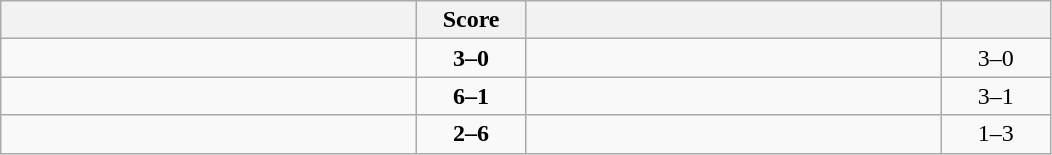<table class="wikitable" style="text-align: center; ">
<tr>
<th align="right" width="270"></th>
<th width="65">Score</th>
<th align="left" width="270"></th>
<th width="65"></th>
</tr>
<tr>
<td align="left"><strong></strong></td>
<td><strong>3–0</strong></td>
<td align="left"></td>
<td>3–0 <strong></strong></td>
</tr>
<tr>
<td align="left"><strong></strong></td>
<td><strong>6–1</strong></td>
<td align="left"></td>
<td>3–1 <strong></strong></td>
</tr>
<tr>
<td align="left"></td>
<td><strong>2–6</strong></td>
<td align="left"><strong></strong></td>
<td>1–3 <strong></strong></td>
</tr>
</table>
